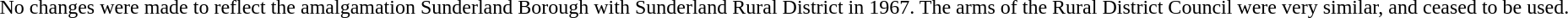<table>
<tr>
<td>No changes were made to reflect the amalgamation Sunderland Borough with Sunderland Rural District in 1967. The arms of the Rural District Council were very similar, and ceased to be used.</td>
</tr>
</table>
